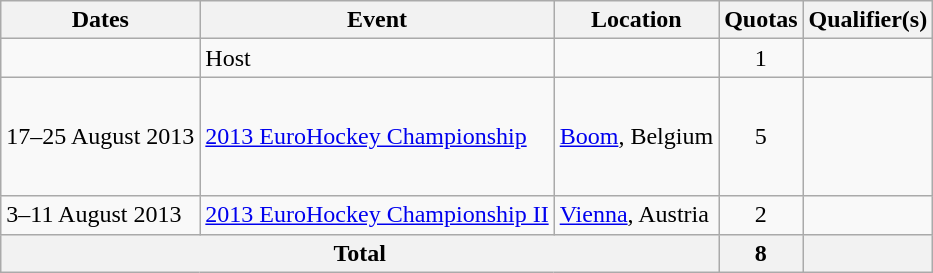<table class=wikitable>
<tr>
<th>Dates</th>
<th>Event</th>
<th>Location</th>
<th>Quotas</th>
<th>Qualifier(s)</th>
</tr>
<tr>
<td></td>
<td>Host</td>
<td></td>
<td align=center>1</td>
<td></td>
</tr>
<tr>
<td>17–25 August 2013</td>
<td><a href='#'>2013 EuroHockey Championship</a></td>
<td><a href='#'>Boom</a>, Belgium</td>
<td align=center>5</td>
<td><br><br><br><br></td>
</tr>
<tr>
<td>3–11 August 2013</td>
<td><a href='#'>2013 EuroHockey Championship II</a></td>
<td><a href='#'>Vienna</a>, Austria</td>
<td align=center>2</td>
<td><br></td>
</tr>
<tr>
<th colspan=3>Total</th>
<th>8</th>
<th></th>
</tr>
</table>
